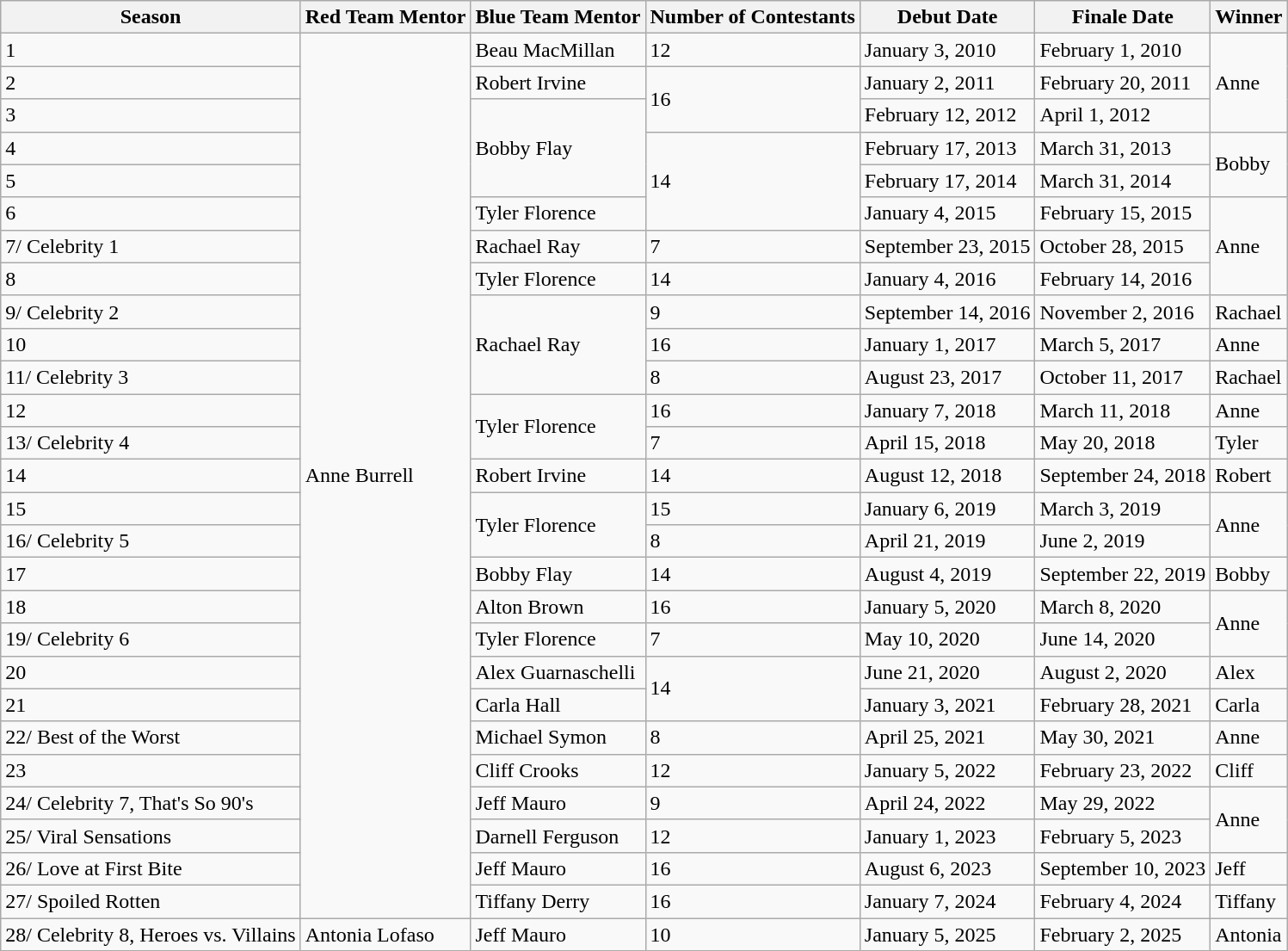<table class="wikitable" style="border-collapse:collapse;">
<tr>
<th>Season</th>
<th>Red Team Mentor</th>
<th>Blue Team Mentor</th>
<th>Number of Contestants</th>
<th>Debut Date</th>
<th>Finale Date</th>
<th>Winner</th>
</tr>
<tr>
<td>1</td>
<td rowspan="27">Anne Burrell</td>
<td>Beau MacMillan</td>
<td>12</td>
<td>January 3, 2010</td>
<td>February 1, 2010</td>
<td rowspan="3">Anne</td>
</tr>
<tr>
<td>2</td>
<td>Robert Irvine</td>
<td rowspan="2">16</td>
<td>January 2, 2011</td>
<td>February 20, 2011</td>
</tr>
<tr>
<td>3</td>
<td rowspan="3">Bobby Flay</td>
<td>February 12, 2012</td>
<td>April 1, 2012</td>
</tr>
<tr>
<td>4</td>
<td rowspan="3">14</td>
<td>February 17, 2013</td>
<td>March 31, 2013</td>
<td rowspan="2">Bobby</td>
</tr>
<tr>
<td>5</td>
<td>February 17, 2014</td>
<td>March 31, 2014</td>
</tr>
<tr>
<td>6</td>
<td>Tyler Florence</td>
<td>January 4, 2015</td>
<td>February 15, 2015</td>
<td rowspan="3">Anne</td>
</tr>
<tr>
<td>7/ Celebrity 1</td>
<td>Rachael Ray</td>
<td>7</td>
<td>September 23, 2015</td>
<td>October 28, 2015</td>
</tr>
<tr>
<td>8</td>
<td>Tyler Florence</td>
<td>14</td>
<td>January 4, 2016</td>
<td>February 14, 2016</td>
</tr>
<tr>
<td>9/ Celebrity 2</td>
<td rowspan="3">Rachael Ray</td>
<td>9</td>
<td>September 14, 2016</td>
<td>November 2, 2016</td>
<td>Rachael</td>
</tr>
<tr>
<td>10</td>
<td>16</td>
<td>January 1, 2017</td>
<td>March 5, 2017</td>
<td>Anne</td>
</tr>
<tr>
<td>11/ Celebrity 3</td>
<td>8</td>
<td>August 23, 2017</td>
<td>October 11, 2017</td>
<td>Rachael</td>
</tr>
<tr>
<td>12</td>
<td rowspan="2">Tyler Florence</td>
<td>16</td>
<td>January 7, 2018</td>
<td>March 11, 2018</td>
<td>Anne</td>
</tr>
<tr>
<td>13/ Celebrity 4</td>
<td>7</td>
<td>April 15, 2018</td>
<td>May 20, 2018</td>
<td>Tyler</td>
</tr>
<tr>
<td>14</td>
<td>Robert Irvine</td>
<td>14</td>
<td>August 12, 2018</td>
<td>September 24, 2018</td>
<td>Robert</td>
</tr>
<tr>
<td>15</td>
<td rowspan="2">Tyler Florence</td>
<td>15</td>
<td>January 6, 2019</td>
<td>March 3, 2019</td>
<td rowspan="2">Anne</td>
</tr>
<tr>
<td>16/ Celebrity 5</td>
<td>8</td>
<td>April 21, 2019</td>
<td>June 2, 2019</td>
</tr>
<tr>
<td>17</td>
<td>Bobby Flay</td>
<td>14</td>
<td>August 4, 2019</td>
<td>September 22, 2019</td>
<td>Bobby</td>
</tr>
<tr>
<td>18</td>
<td>Alton Brown</td>
<td>16</td>
<td>January 5, 2020</td>
<td>March 8, 2020</td>
<td rowspan="2">Anne</td>
</tr>
<tr>
<td>19/ Celebrity 6</td>
<td>Tyler Florence</td>
<td>7</td>
<td>May 10, 2020</td>
<td>June 14, 2020</td>
</tr>
<tr>
<td>20</td>
<td>Alex Guarnaschelli</td>
<td rowspan="2">14</td>
<td>June 21, 2020</td>
<td>August 2, 2020</td>
<td>Alex</td>
</tr>
<tr>
<td>21</td>
<td>Carla Hall</td>
<td>January 3, 2021</td>
<td>February 28, 2021</td>
<td>Carla</td>
</tr>
<tr>
<td>22/ Best of the Worst</td>
<td>Michael Symon</td>
<td>8</td>
<td>April 25, 2021</td>
<td>May 30, 2021</td>
<td>Anne</td>
</tr>
<tr>
<td>23</td>
<td>Cliff Crooks</td>
<td>12</td>
<td>January 5, 2022</td>
<td>February 23, 2022</td>
<td>Cliff</td>
</tr>
<tr>
<td>24/ Celebrity 7, That's So 90's</td>
<td>Jeff Mauro</td>
<td>9</td>
<td>April 24, 2022</td>
<td>May 29, 2022</td>
<td rowspan="2">Anne</td>
</tr>
<tr>
<td>25/ Viral Sensations</td>
<td>Darnell Ferguson</td>
<td>12</td>
<td>January 1, 2023</td>
<td>February 5, 2023</td>
</tr>
<tr>
<td>26/ Love at First Bite</td>
<td>Jeff Mauro</td>
<td>16</td>
<td>August 6, 2023</td>
<td>September 10, 2023</td>
<td>Jeff</td>
</tr>
<tr>
<td>27/ Spoiled Rotten</td>
<td>Tiffany Derry</td>
<td>16</td>
<td>January 7, 2024</td>
<td>February 4, 2024</td>
<td>Tiffany</td>
</tr>
<tr>
<td>28/ Celebrity 8, Heroes vs. Villains</td>
<td>Antonia Lofaso</td>
<td>Jeff Mauro</td>
<td>10</td>
<td>January 5, 2025</td>
<td>February 2, 2025</td>
<td>Antonia</td>
</tr>
</table>
